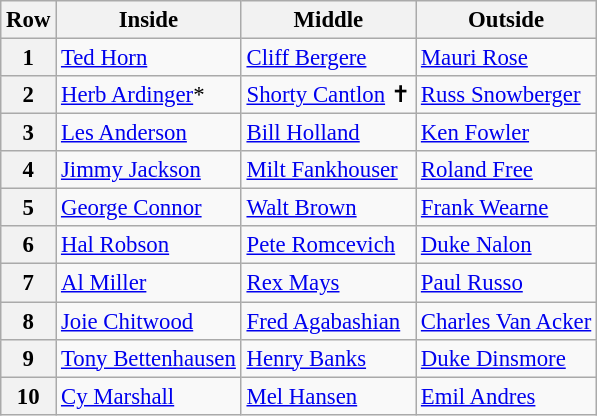<table class="wikitable" style="font-size: 95%;">
<tr>
<th>Row</th>
<th>Inside</th>
<th>Middle</th>
<th>Outside</th>
</tr>
<tr>
<th>1</th>
<td> <a href='#'>Ted Horn</a><br></td>
<td> <a href='#'>Cliff Bergere</a><br></td>
<td> <a href='#'>Mauri Rose</a> <strong></strong><br></td>
</tr>
<tr>
<th>2</th>
<td> <a href='#'>Herb Ardinger</a>*<br></td>
<td> <a href='#'>Shorty Cantlon</a> ✝<br></td>
<td> <a href='#'>Russ Snowberger</a><br></td>
</tr>
<tr>
<th>3</th>
<td> <a href='#'>Les Anderson</a> <strong></strong><br></td>
<td> <a href='#'>Bill Holland</a> <strong></strong><br></td>
<td> <a href='#'>Ken Fowler</a><br></td>
</tr>
<tr>
<th>4</th>
<td> <a href='#'>Jimmy Jackson</a><br></td>
<td> <a href='#'>Milt Fankhouser</a> <strong></strong><br></td>
<td> <a href='#'>Roland Free</a><br></td>
</tr>
<tr>
<th>5</th>
<td> <a href='#'>George Connor</a><br></td>
<td> <a href='#'>Walt Brown</a> <strong></strong><br></td>
<td> <a href='#'>Frank Wearne</a><br></td>
</tr>
<tr>
<th>6</th>
<td> <a href='#'>Hal Robson</a><br></td>
<td> <a href='#'>Pete Romcevich</a><strong></strong><br></td>
<td> <a href='#'>Duke Nalon</a><br></td>
</tr>
<tr>
<th>7</th>
<td> <a href='#'>Al Miller</a><br></td>
<td> <a href='#'>Rex Mays</a><br></td>
<td> <a href='#'>Paul Russo</a><br></td>
</tr>
<tr>
<th>8</th>
<td> <a href='#'>Joie Chitwood</a><br></td>
<td> <a href='#'>Fred Agabashian</a> <strong></strong><br></td>
<td> <a href='#'>Charles Van Acker</a> <strong></strong><br></td>
</tr>
<tr>
<th>9</th>
<td> <a href='#'>Tony Bettenhausen</a><br></td>
<td> <a href='#'>Henry Banks</a><br></td>
<td> <a href='#'>Duke Dinsmore</a><br></td>
</tr>
<tr>
<th>10</th>
<td> <a href='#'>Cy Marshall</a><br></td>
<td> <a href='#'>Mel Hansen</a><br></td>
<td> <a href='#'>Emil Andres</a><br></td>
</tr>
</table>
